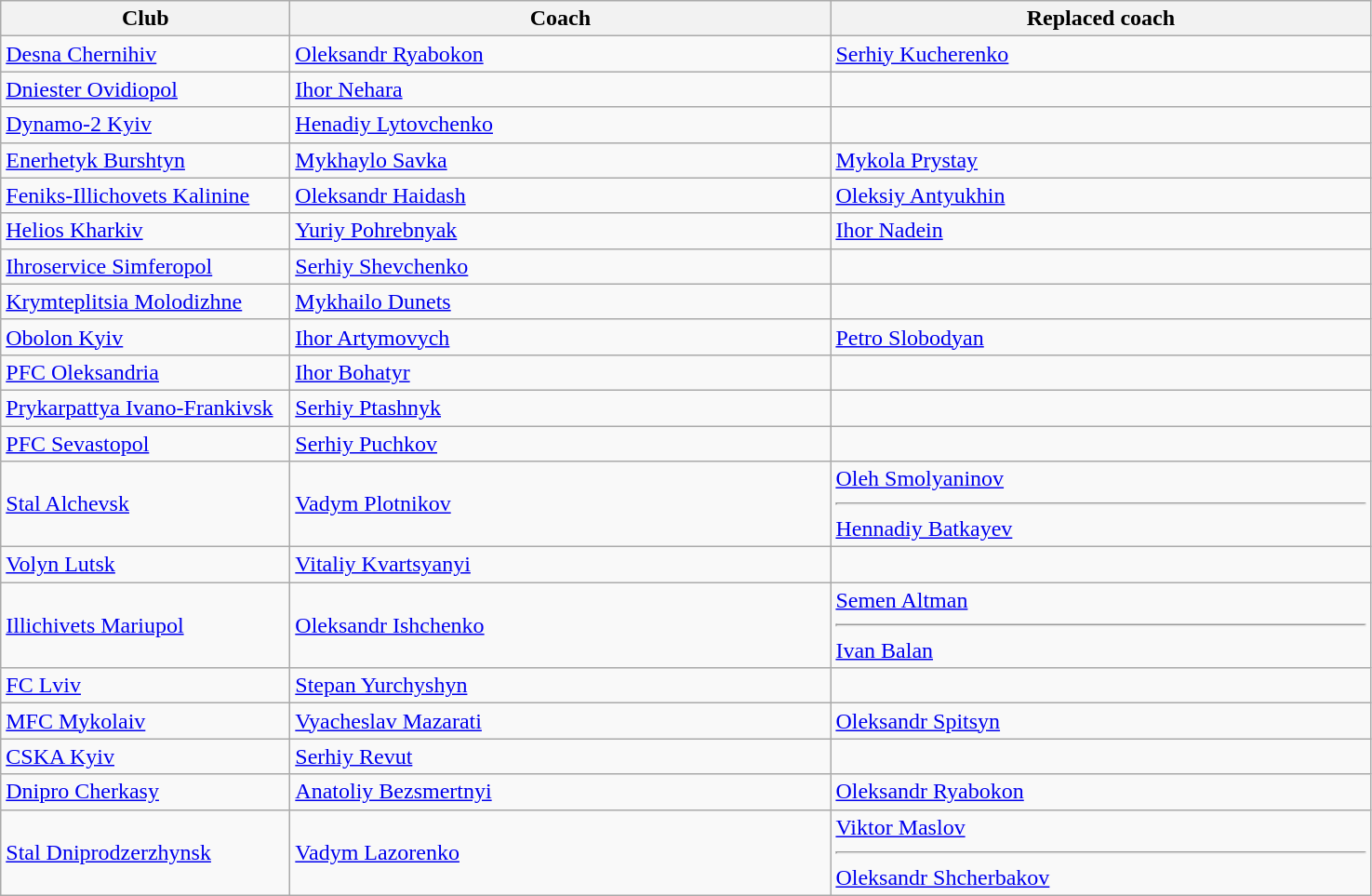<table class="wikitable">
<tr>
<th width="200">Club</th>
<th width="380">Coach</th>
<th width="380">Replaced coach</th>
</tr>
<tr>
<td><a href='#'>Desna Chernihiv</a></td>
<td>  <a href='#'>Oleksandr Ryabokon</a></td>
<td>  <a href='#'>Serhiy Kucherenko</a></td>
</tr>
<tr>
<td><a href='#'>Dniester Ovidiopol</a></td>
<td> <a href='#'>Ihor Nehara</a></td>
<td></td>
</tr>
<tr>
<td><a href='#'>Dynamo-2 Kyiv</a></td>
<td> <a href='#'>Henadiy Lytovchenko</a></td>
<td></td>
</tr>
<tr>
<td><a href='#'>Enerhetyk Burshtyn</a></td>
<td> <a href='#'>Mykhaylo Savka</a></td>
<td> <a href='#'>Mykola Prystay</a></td>
</tr>
<tr>
<td><a href='#'>Feniks-Illichovets Kalinine</a></td>
<td> <a href='#'>Oleksandr Haidash</a></td>
<td> <a href='#'>Oleksiy Antyukhin</a></td>
</tr>
<tr>
<td><a href='#'>Helios Kharkiv</a></td>
<td> <a href='#'>Yuriy Pohrebnyak</a></td>
<td> <a href='#'>Ihor Nadein</a></td>
</tr>
<tr>
<td><a href='#'>Ihroservice Simferopol</a></td>
<td> <a href='#'>Serhiy Shevchenko</a></td>
<td></td>
</tr>
<tr>
<td><a href='#'>Krymteplitsia Molodizhne</a></td>
<td> <a href='#'>Mykhailo Dunets</a></td>
<td></td>
</tr>
<tr>
<td><a href='#'>Obolon Kyiv</a></td>
<td> <a href='#'>Ihor Artymovych</a> </td>
<td> <a href='#'>Petro Slobodyan</a></td>
</tr>
<tr>
<td><a href='#'>PFC Oleksandria</a></td>
<td> <a href='#'>Ihor Bohatyr</a></td>
<td></td>
</tr>
<tr>
<td><a href='#'>Prykarpattya Ivano-Frankivsk</a></td>
<td> <a href='#'>Serhiy Ptashnyk</a></td>
<td></td>
</tr>
<tr>
<td><a href='#'>PFC Sevastopol</a></td>
<td> <a href='#'>Serhiy Puchkov</a></td>
<td></td>
</tr>
<tr>
<td><a href='#'>Stal Alchevsk</a></td>
<td> <a href='#'>Vadym Plotnikov</a></td>
<td> <a href='#'>Oleh Smolyaninov</a><hr> <a href='#'>Hennadiy Batkayev</a></td>
</tr>
<tr>
<td><a href='#'>Volyn Lutsk</a></td>
<td> <a href='#'>Vitaliy Kvartsyanyi</a></td>
<td></td>
</tr>
<tr>
<td><a href='#'>Illichivets Mariupol</a></td>
<td> <a href='#'>Oleksandr Ishchenko</a></td>
<td> <a href='#'>Semen Altman</a><hr> <a href='#'>Ivan Balan</a> </td>
</tr>
<tr>
<td><a href='#'>FC Lviv</a></td>
<td> <a href='#'>Stepan Yurchyshyn</a></td>
<td></td>
</tr>
<tr>
<td><a href='#'>MFC Mykolaiv</a></td>
<td> <a href='#'>Vyacheslav Mazarati</a></td>
<td> <a href='#'>Oleksandr Spitsyn</a> </td>
</tr>
<tr>
<td><a href='#'>CSKA Kyiv</a></td>
<td> <a href='#'>Serhiy Revut</a></td>
<td></td>
</tr>
<tr>
<td><a href='#'>Dnipro Cherkasy</a></td>
<td> <a href='#'>Anatoliy Bezsmertnyi</a></td>
<td> <a href='#'>Oleksandr Ryabokon</a></td>
</tr>
<tr>
<td><a href='#'>Stal Dniprodzerzhynsk</a></td>
<td> <a href='#'>Vadym Lazorenko</a></td>
<td> <a href='#'>Viktor Maslov</a><hr> <a href='#'>Oleksandr Shcherbakov</a></td>
</tr>
</table>
